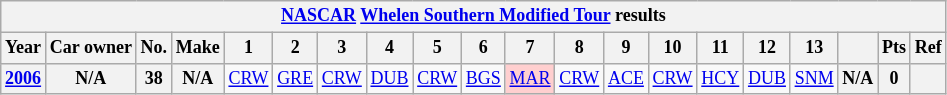<table class="wikitable " style="text-align:center; font-size:75%">
<tr>
<th colspan=23><a href='#'>NASCAR</a> <a href='#'>Whelen Southern Modified Tour</a> results</th>
</tr>
<tr>
<th>Year</th>
<th>Car owner</th>
<th>No.</th>
<th>Make</th>
<th>1</th>
<th>2</th>
<th>3</th>
<th>4</th>
<th>5</th>
<th>6</th>
<th>7</th>
<th>8</th>
<th>9</th>
<th>10</th>
<th>11</th>
<th>12</th>
<th>13</th>
<th></th>
<th>Pts</th>
<th>Ref</th>
</tr>
<tr>
<th><a href='#'>2006</a></th>
<th>N/A</th>
<th>38</th>
<th>N/A</th>
<td><a href='#'>CRW</a></td>
<td><a href='#'>GRE</a></td>
<td><a href='#'>CRW</a></td>
<td><a href='#'>DUB</a></td>
<td><a href='#'>CRW</a></td>
<td><a href='#'>BGS</a></td>
<td style="background:#FFCFCF;"><a href='#'>MAR</a><br></td>
<td><a href='#'>CRW</a></td>
<td><a href='#'>ACE</a></td>
<td><a href='#'>CRW</a></td>
<td><a href='#'>HCY</a></td>
<td><a href='#'>DUB</a></td>
<td><a href='#'>SNM</a></td>
<th>N/A</th>
<th>0</th>
<th></th>
</tr>
</table>
